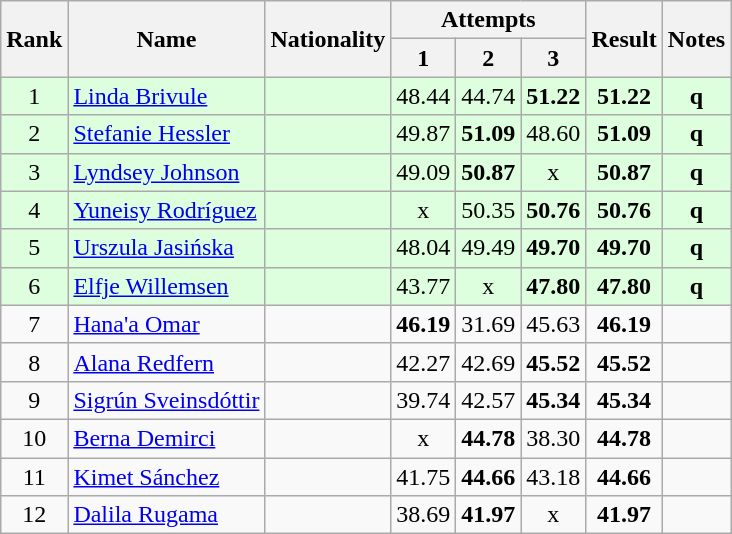<table class="wikitable sortable" style="text-align:center">
<tr>
<th rowspan=2>Rank</th>
<th rowspan=2>Name</th>
<th rowspan=2>Nationality</th>
<th colspan=3>Attempts</th>
<th rowspan=2>Result</th>
<th rowspan=2>Notes</th>
</tr>
<tr>
<th>1</th>
<th>2</th>
<th>3</th>
</tr>
<tr bgcolor=ddffdd>
<td>1</td>
<td align=left><a href='#'>Linda Brivule</a></td>
<td align=left></td>
<td>48.44</td>
<td>44.74</td>
<td><strong>51.22</strong></td>
<td><strong>51.22</strong></td>
<td><strong>q</strong></td>
</tr>
<tr bgcolor=ddffdd>
<td>2</td>
<td align=left><a href='#'>Stefanie Hessler</a></td>
<td align=left></td>
<td>49.87</td>
<td><strong>51.09</strong></td>
<td>48.60</td>
<td><strong>51.09</strong></td>
<td><strong>q</strong></td>
</tr>
<tr bgcolor=ddffdd>
<td>3</td>
<td align=left><a href='#'>Lyndsey Johnson</a></td>
<td align=left></td>
<td>49.09</td>
<td><strong>50.87</strong></td>
<td>x</td>
<td><strong>50.87</strong></td>
<td><strong>q</strong></td>
</tr>
<tr bgcolor=ddffdd>
<td>4</td>
<td align=left><a href='#'>Yuneisy Rodríguez</a></td>
<td align=left></td>
<td>x</td>
<td>50.35</td>
<td><strong>50.76</strong></td>
<td><strong>50.76</strong></td>
<td><strong>q</strong></td>
</tr>
<tr bgcolor=ddffdd>
<td>5</td>
<td align=left><a href='#'>Urszula Jasińska</a></td>
<td align=left></td>
<td>48.04</td>
<td>49.49</td>
<td><strong>49.70</strong></td>
<td><strong>49.70</strong></td>
<td><strong>q</strong></td>
</tr>
<tr bgcolor=ddffdd>
<td>6</td>
<td align=left><a href='#'>Elfje Willemsen</a></td>
<td align=left></td>
<td>43.77</td>
<td>x</td>
<td><strong>47.80</strong></td>
<td><strong>47.80</strong></td>
<td><strong>q</strong></td>
</tr>
<tr>
<td>7</td>
<td align=left><a href='#'>Hana'a Omar</a></td>
<td align=left></td>
<td><strong>46.19</strong></td>
<td>31.69</td>
<td>45.63</td>
<td><strong>46.19</strong></td>
<td></td>
</tr>
<tr>
<td>8</td>
<td align=left><a href='#'>Alana Redfern</a></td>
<td align=left></td>
<td>42.27</td>
<td>42.69</td>
<td><strong>45.52</strong></td>
<td><strong>45.52</strong></td>
<td></td>
</tr>
<tr>
<td>9</td>
<td align=left><a href='#'>Sigrún Sveinsdóttir</a></td>
<td align=left></td>
<td>39.74</td>
<td>42.57</td>
<td><strong>45.34</strong></td>
<td><strong>45.34</strong></td>
<td></td>
</tr>
<tr>
<td>10</td>
<td align=left><a href='#'>Berna Demirci</a></td>
<td align=left></td>
<td>x</td>
<td><strong>44.78</strong></td>
<td>38.30</td>
<td><strong>44.78</strong></td>
<td></td>
</tr>
<tr>
<td>11</td>
<td align=left><a href='#'>Kimet Sánchez</a></td>
<td align=left></td>
<td>41.75</td>
<td><strong>44.66</strong></td>
<td>43.18</td>
<td><strong>44.66</strong></td>
<td></td>
</tr>
<tr>
<td>12</td>
<td align=left><a href='#'>Dalila Rugama</a></td>
<td align=left></td>
<td>38.69</td>
<td><strong>41.97</strong></td>
<td>x</td>
<td><strong>41.97</strong></td>
<td></td>
</tr>
</table>
